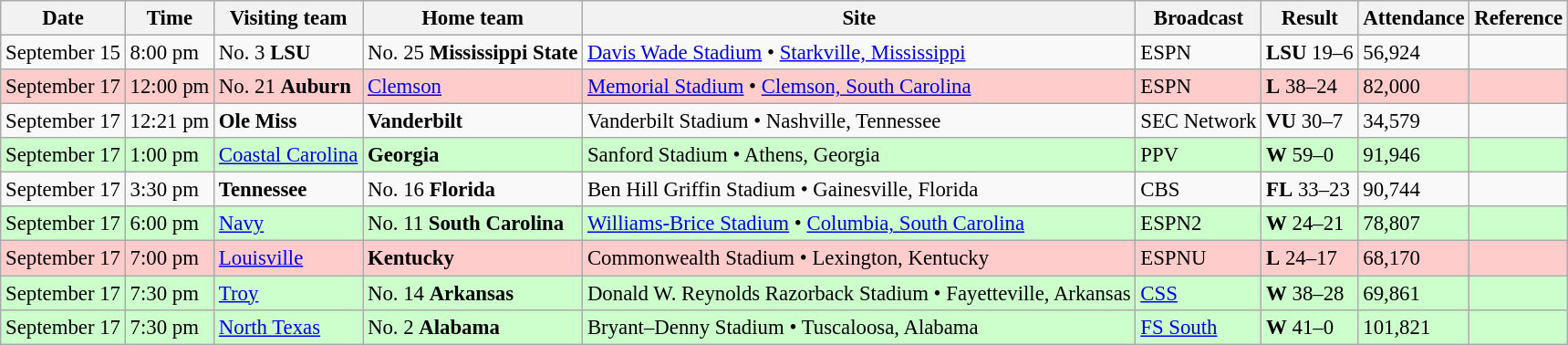<table class="wikitable" style="font-size:95%;">
<tr>
<th>Date</th>
<th>Time</th>
<th>Visiting team</th>
<th>Home team</th>
<th>Site</th>
<th>Broadcast</th>
<th>Result</th>
<th>Attendance</th>
<th class="unsortable">Reference</th>
</tr>
<tr bgcolor=>
<td>September 15</td>
<td>8:00 pm</td>
<td>No. 3 <strong>LSU</strong></td>
<td>No. 25 <strong>Mississippi State</strong></td>
<td><a href='#'>Davis Wade Stadium</a> • <a href='#'>Starkville, Mississippi</a></td>
<td>ESPN</td>
<td><strong>LSU</strong> 19–6</td>
<td>56,924</td>
<td align="center"></td>
</tr>
<tr bgcolor=ffcccc>
<td>September 17</td>
<td>12:00 pm</td>
<td>No. 21 <strong>Auburn</strong></td>
<td><a href='#'>Clemson</a></td>
<td><a href='#'>Memorial Stadium</a> • <a href='#'>Clemson, South Carolina</a></td>
<td>ESPN</td>
<td><strong>L</strong> 38–24</td>
<td>82,000</td>
<td align="center"></td>
</tr>
<tr bgcolor=>
<td>September 17</td>
<td>12:21 pm</td>
<td><strong>Ole Miss</strong></td>
<td><strong>Vanderbilt</strong></td>
<td>Vanderbilt Stadium • Nashville, Tennessee</td>
<td>SEC Network</td>
<td><strong>VU</strong> 30–7</td>
<td>34,579</td>
<td align="center"></td>
</tr>
<tr bgcolor=ccffcc>
<td>September 17</td>
<td>1:00 pm</td>
<td><a href='#'>Coastal Carolina</a></td>
<td><strong>Georgia</strong></td>
<td>Sanford Stadium • Athens, Georgia</td>
<td>PPV</td>
<td><strong>W</strong> 59–0</td>
<td>91,946</td>
<td align="center"></td>
</tr>
<tr bgcolor=>
<td>September 17</td>
<td>3:30 pm</td>
<td><strong>Tennessee</strong></td>
<td>No. 16 <strong>Florida</strong></td>
<td>Ben Hill Griffin Stadium • Gainesville, Florida</td>
<td>CBS</td>
<td><strong>FL</strong> 33–23</td>
<td>90,744</td>
<td align="center"></td>
</tr>
<tr bgcolor=ccffcc>
<td>September 17</td>
<td>6:00 pm</td>
<td><a href='#'>Navy</a></td>
<td>No. 11 <strong>South Carolina</strong></td>
<td><a href='#'>Williams-Brice Stadium</a> • <a href='#'>Columbia, South Carolina</a></td>
<td>ESPN2</td>
<td><strong>W</strong> 24–21</td>
<td>78,807</td>
<td align="center"></td>
</tr>
<tr bgcolor=ffcccc>
<td>September 17</td>
<td>7:00 pm</td>
<td><a href='#'>Louisville</a></td>
<td><strong>Kentucky</strong></td>
<td>Commonwealth Stadium • Lexington, Kentucky</td>
<td>ESPNU</td>
<td><strong>L</strong> 24–17</td>
<td>68,170</td>
<td align="center"></td>
</tr>
<tr bgcolor=ccffcc>
<td>September 17</td>
<td>7:30 pm</td>
<td><a href='#'>Troy</a></td>
<td>No. 14 <strong>Arkansas</strong></td>
<td>Donald W. Reynolds Razorback Stadium • Fayetteville, Arkansas</td>
<td><a href='#'>CSS</a></td>
<td><strong>W</strong> 38–28</td>
<td>69,861</td>
<td align="center"></td>
</tr>
<tr bgcolor=ccffcc>
<td>September 17</td>
<td>7:30 pm</td>
<td><a href='#'>North Texas</a></td>
<td>No. 2 <strong>Alabama</strong></td>
<td>Bryant–Denny Stadium • Tuscaloosa, Alabama</td>
<td><a href='#'>FS South</a></td>
<td><strong>W</strong> 41–0</td>
<td>101,821</td>
<td align="center"></td>
</tr>
</table>
